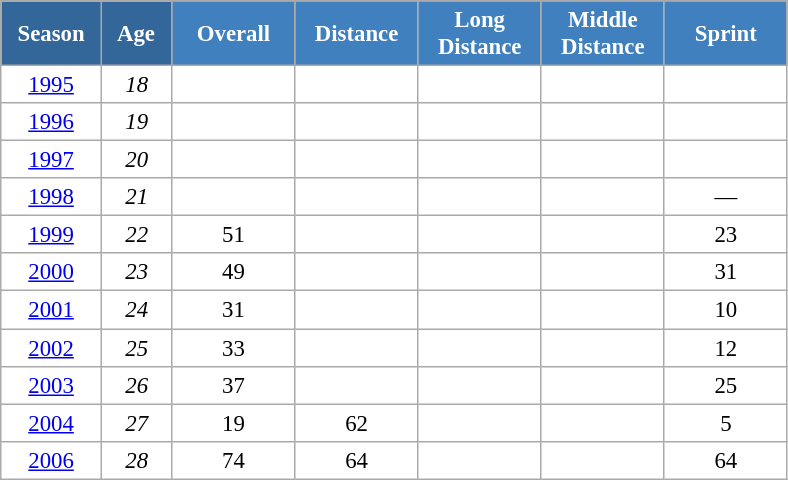<table class="wikitable" style="font-size:95%; text-align:center; border:grey solid 1px; border-collapse:collapse; background:#ffffff;">
<tr>
<th style="background-color:#369; color:white; width:60px;" rowspan="2"> Season </th>
<th style="background-color:#369; color:white; width:40px;" rowspan="2"> Age </th>
</tr>
<tr>
<th style="background-color:#4180be; color:white; width:75px;">Overall</th>
<th style="background-color:#4180be; color:white; width:75px;">Distance</th>
<th style="background-color:#4180be; color:white; width:75px;">Long Distance</th>
<th style="background-color:#4180be; color:white; width:75px;">Middle Distance</th>
<th style="background-color:#4180be; color:white; width:75px;">Sprint</th>
</tr>
<tr>
<td><a href='#'>1995</a></td>
<td><em>18</em></td>
<td></td>
<td></td>
<td></td>
<td></td>
<td></td>
</tr>
<tr>
<td><a href='#'>1996</a></td>
<td><em>19</em></td>
<td></td>
<td></td>
<td></td>
<td></td>
<td></td>
</tr>
<tr>
<td><a href='#'>1997</a></td>
<td><em>20</em></td>
<td></td>
<td></td>
<td></td>
<td></td>
<td></td>
</tr>
<tr>
<td><a href='#'>1998</a></td>
<td><em>21</em></td>
<td></td>
<td></td>
<td></td>
<td></td>
<td>—</td>
</tr>
<tr>
<td><a href='#'>1999</a></td>
<td><em>22</em></td>
<td>51</td>
<td></td>
<td></td>
<td></td>
<td>23</td>
</tr>
<tr>
<td><a href='#'>2000</a></td>
<td><em>23</em></td>
<td>49</td>
<td></td>
<td></td>
<td></td>
<td>31</td>
</tr>
<tr>
<td><a href='#'>2001</a></td>
<td><em>24</em></td>
<td>31</td>
<td></td>
<td></td>
<td></td>
<td>10</td>
</tr>
<tr>
<td><a href='#'>2002</a></td>
<td><em>25</em></td>
<td>33</td>
<td></td>
<td></td>
<td></td>
<td>12</td>
</tr>
<tr>
<td><a href='#'>2003</a></td>
<td><em>26</em></td>
<td>37</td>
<td></td>
<td></td>
<td></td>
<td>25</td>
</tr>
<tr>
<td><a href='#'>2004</a></td>
<td><em>27</em></td>
<td>19</td>
<td>62</td>
<td></td>
<td></td>
<td>5</td>
</tr>
<tr>
<td><a href='#'>2006</a></td>
<td><em>28</em></td>
<td>74</td>
<td>64</td>
<td></td>
<td></td>
<td>64</td>
</tr>
</table>
